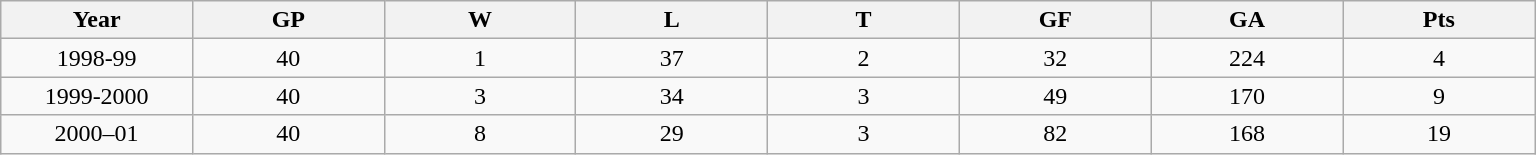<table class="wikitable sortable" style="text-align:center">
<tr>
<th width="7.5%">Year</th>
<th width="7.5%" title="Games played" class="unsortable">GP</th>
<th width="7.5%" title="Wins">W</th>
<th width="7.5%" title="Losses">L</th>
<th width="7.5%" title="Ties">T</th>
<th width="7.5%" title="Goals for">GF</th>
<th width="7.5%" title="Goals against">GA</th>
<th width="7.5%" title="Points">Pts</th>
</tr>
<tr>
<td>1998-99</td>
<td>40</td>
<td>1</td>
<td>37</td>
<td>2</td>
<td>32</td>
<td>224</td>
<td>4</td>
</tr>
<tr>
<td>1999-2000</td>
<td>40</td>
<td>3</td>
<td>34</td>
<td>3</td>
<td>49</td>
<td>170</td>
<td>9</td>
</tr>
<tr>
<td>2000–01</td>
<td>40</td>
<td>8</td>
<td>29</td>
<td>3</td>
<td>82</td>
<td>168</td>
<td>19</td>
</tr>
</table>
